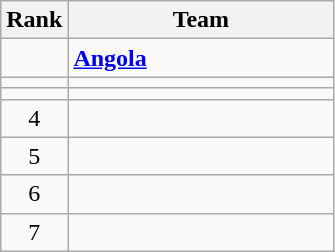<table class=wikitable style="text-align:center;">
<tr>
<th>Rank</th>
<th width=170>Team</th>
</tr>
<tr>
<td></td>
<td align=left> <strong><a href='#'>Angola</a></strong></td>
</tr>
<tr>
<td></td>
<td align=left></td>
</tr>
<tr>
<td></td>
<td align=left></td>
</tr>
<tr>
<td>4</td>
<td align=left></td>
</tr>
<tr>
<td>5</td>
<td align=left></td>
</tr>
<tr>
<td>6</td>
<td align=left></td>
</tr>
<tr>
<td>7</td>
<td align=left></td>
</tr>
</table>
